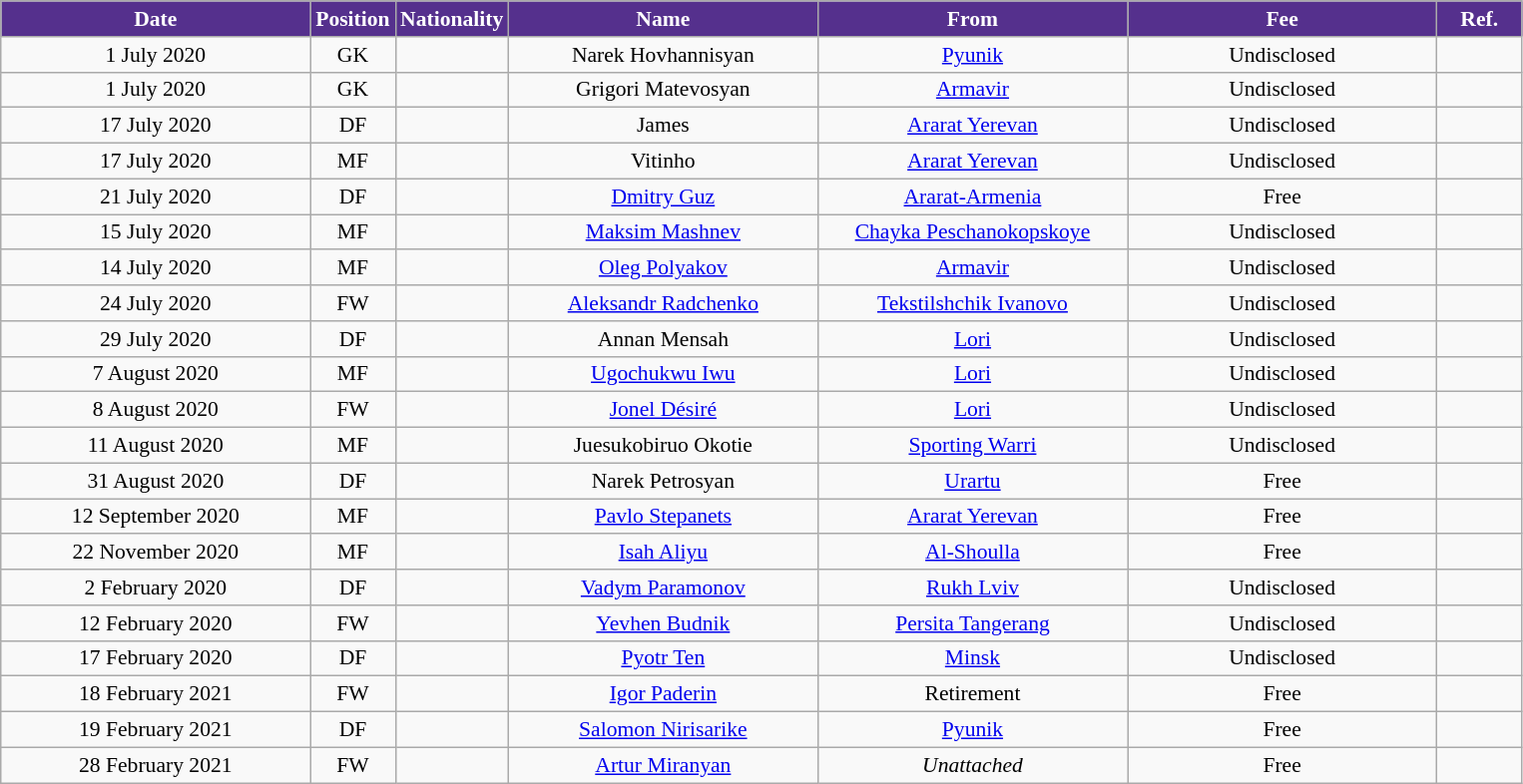<table class="wikitable"  style="text-align:center; font-size:90%; ">
<tr>
<th style="background:#55308d; color:#ffffff; width:200px;">Date</th>
<th style="background:#55308d; color:#ffffff; width:50px;">Position</th>
<th style="background:#55308d; color:#ffffff; width:50px;">Nationality</th>
<th style="background:#55308d; color:#ffffff; width:200px;">Name</th>
<th style="background:#55308d; color:#ffffff; width:200px;">From</th>
<th style="background:#55308d; color:#ffffff; width:200px;">Fee</th>
<th style="background:#55308d; color:#ffffff; width:50px;">Ref.</th>
</tr>
<tr>
<td>1 July 2020</td>
<td>GK</td>
<td></td>
<td>Narek Hovhannisyan</td>
<td><a href='#'>Pyunik</a></td>
<td>Undisclosed</td>
<td></td>
</tr>
<tr>
<td>1 July 2020</td>
<td>GK</td>
<td></td>
<td>Grigori Matevosyan</td>
<td><a href='#'>Armavir</a></td>
<td>Undisclosed</td>
<td></td>
</tr>
<tr>
<td>17 July 2020</td>
<td>DF</td>
<td></td>
<td>James</td>
<td><a href='#'>Ararat Yerevan</a></td>
<td>Undisclosed</td>
<td></td>
</tr>
<tr>
<td>17 July 2020</td>
<td>MF</td>
<td></td>
<td>Vitinho</td>
<td><a href='#'>Ararat Yerevan</a></td>
<td>Undisclosed</td>
<td></td>
</tr>
<tr>
<td>21 July 2020</td>
<td>DF</td>
<td></td>
<td><a href='#'>Dmitry Guz</a></td>
<td><a href='#'>Ararat-Armenia</a></td>
<td>Free</td>
<td></td>
</tr>
<tr>
<td>15 July 2020</td>
<td>MF</td>
<td></td>
<td><a href='#'>Maksim Mashnev</a></td>
<td><a href='#'>Chayka Peschanokopskoye</a></td>
<td>Undisclosed</td>
<td></td>
</tr>
<tr>
<td>14 July 2020</td>
<td>MF</td>
<td></td>
<td><a href='#'>Oleg Polyakov</a></td>
<td><a href='#'>Armavir</a></td>
<td>Undisclosed</td>
<td></td>
</tr>
<tr>
<td>24 July 2020</td>
<td>FW</td>
<td></td>
<td><a href='#'>Aleksandr Radchenko</a></td>
<td><a href='#'>Tekstilshchik Ivanovo</a></td>
<td>Undisclosed</td>
<td></td>
</tr>
<tr>
<td>29 July 2020</td>
<td>DF</td>
<td></td>
<td>Annan Mensah</td>
<td><a href='#'>Lori</a></td>
<td>Undisclosed</td>
<td></td>
</tr>
<tr>
<td>7 August 2020</td>
<td>MF</td>
<td></td>
<td><a href='#'>Ugochukwu Iwu</a></td>
<td><a href='#'>Lori</a></td>
<td>Undisclosed</td>
<td></td>
</tr>
<tr>
<td>8 August 2020</td>
<td>FW</td>
<td></td>
<td><a href='#'>Jonel Désiré</a></td>
<td><a href='#'>Lori</a></td>
<td>Undisclosed</td>
<td></td>
</tr>
<tr>
<td>11 August 2020</td>
<td>MF</td>
<td></td>
<td>Juesukobiruo Okotie</td>
<td><a href='#'>Sporting Warri</a></td>
<td>Undisclosed</td>
<td></td>
</tr>
<tr>
<td>31 August 2020</td>
<td>DF</td>
<td></td>
<td>Narek Petrosyan</td>
<td><a href='#'>Urartu</a></td>
<td>Free</td>
<td></td>
</tr>
<tr>
<td>12 September 2020</td>
<td>MF</td>
<td></td>
<td><a href='#'>Pavlo Stepanets</a></td>
<td><a href='#'>Ararat Yerevan</a></td>
<td>Free</td>
<td></td>
</tr>
<tr>
<td>22 November 2020</td>
<td>MF</td>
<td></td>
<td><a href='#'>Isah Aliyu</a></td>
<td><a href='#'>Al-Shoulla</a></td>
<td>Free</td>
<td></td>
</tr>
<tr>
<td>2 February 2020</td>
<td>DF</td>
<td></td>
<td><a href='#'>Vadym Paramonov</a></td>
<td><a href='#'>Rukh Lviv</a></td>
<td>Undisclosed</td>
<td></td>
</tr>
<tr>
<td>12 February 2020</td>
<td>FW</td>
<td></td>
<td><a href='#'>Yevhen Budnik</a></td>
<td><a href='#'>Persita Tangerang</a></td>
<td>Undisclosed</td>
<td></td>
</tr>
<tr>
<td>17 February 2020</td>
<td>DF</td>
<td></td>
<td><a href='#'>Pyotr Ten</a></td>
<td><a href='#'>Minsk</a></td>
<td>Undisclosed</td>
<td></td>
</tr>
<tr>
<td>18 February 2021</td>
<td>FW</td>
<td></td>
<td><a href='#'>Igor Paderin</a></td>
<td>Retirement</td>
<td>Free</td>
<td></td>
</tr>
<tr>
<td>19 February 2021</td>
<td>DF</td>
<td></td>
<td><a href='#'>Salomon Nirisarike</a></td>
<td><a href='#'>Pyunik</a></td>
<td>Free</td>
<td></td>
</tr>
<tr>
<td>28 February 2021</td>
<td>FW</td>
<td></td>
<td><a href='#'>Artur Miranyan</a></td>
<td><em>Unattached</em></td>
<td>Free</td>
<td></td>
</tr>
</table>
